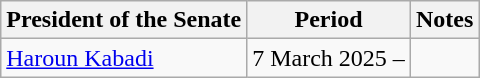<table class="wikitable">
<tr>
<th>President of the Senate</th>
<th>Period</th>
<th>Notes</th>
</tr>
<tr>
<td><a href='#'>Haroun Kabadi</a></td>
<td>7 March 2025 –</td>
<td></td>
</tr>
</table>
